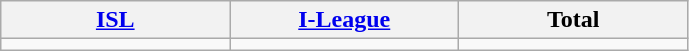<table class="wikitable">
<tr>
<th width="15%"><a href='#'>ISL</a></th>
<th width="15%"><a href='#'>I-League</a></th>
<th width="15%">Total</th>
</tr>
<tr>
<td></td>
<td></td>
<td></td>
</tr>
</table>
